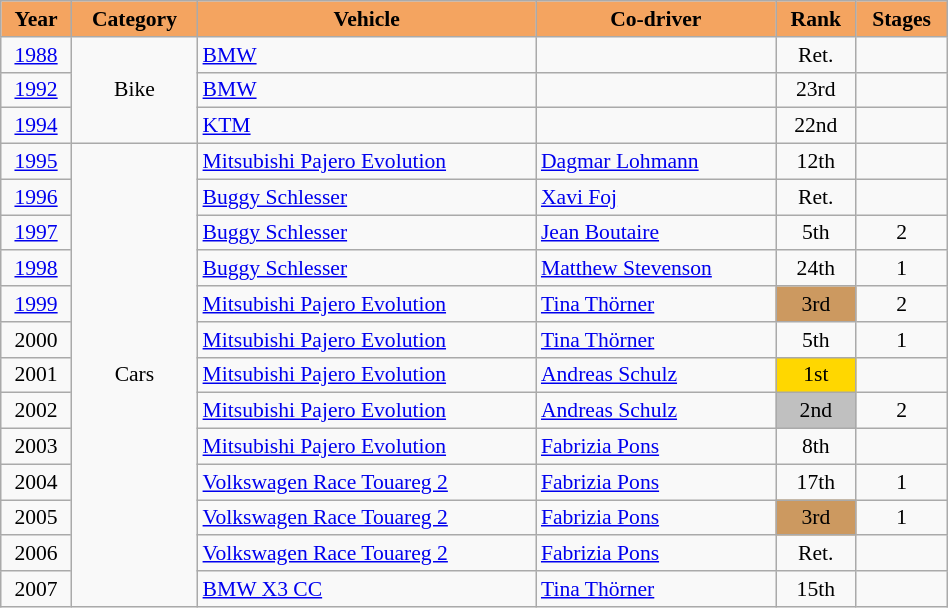<table class="wikitable" width=50% style="font-size:90%;">
<tr>
<th style="background:sandybrown">Year</th>
<th style="background:sandybrown">Category</th>
<th style="background:sandybrown">Vehicle</th>
<th style="background:sandybrown">Co-driver</th>
<th style="background:sandybrown">Rank</th>
<th style="background:sandybrown">Stages</th>
</tr>
<tr>
<td align=center><a href='#'>1988</a></td>
<td rowspan=3 align=center>Bike</td>
<td><a href='#'>BMW</a></td>
<td></td>
<td align=center>Ret.</td>
<td align=center></td>
</tr>
<tr>
<td align=center><a href='#'>1992</a></td>
<td><a href='#'>BMW</a></td>
<td></td>
<td align=center>23rd</td>
<td align=center></td>
</tr>
<tr>
<td align=center><a href='#'>1994</a></td>
<td><a href='#'>KTM</a></td>
<td></td>
<td align=center>22nd</td>
<td align=center></td>
</tr>
<tr>
<td align=center><a href='#'>1995</a></td>
<td rowspan=13 align=center>Cars</td>
<td><a href='#'>Mitsubishi Pajero Evolution</a></td>
<td><a href='#'>Dagmar Lohmann</a></td>
<td align=center>12th</td>
<td align=center></td>
</tr>
<tr>
<td align=center><a href='#'>1996</a></td>
<td><a href='#'>Buggy Schlesser</a></td>
<td><a href='#'>Xavi Foj</a></td>
<td align=center>Ret.</td>
<td align=center></td>
</tr>
<tr>
<td align=center><a href='#'>1997</a></td>
<td><a href='#'>Buggy Schlesser</a></td>
<td><a href='#'>Jean Boutaire</a></td>
<td align=center>5th</td>
<td align=center>2</td>
</tr>
<tr>
<td align=center><a href='#'>1998</a></td>
<td><a href='#'>Buggy Schlesser</a></td>
<td><a href='#'>Matthew Stevenson</a></td>
<td align=center>24th</td>
<td align=center>1</td>
</tr>
<tr>
<td align=center><a href='#'>1999</a></td>
<td><a href='#'>Mitsubishi Pajero Evolution</a></td>
<td><a href='#'>Tina Thörner</a></td>
<td align=center bgcolor=cc996>3rd</td>
<td align=center>2</td>
</tr>
<tr>
<td align=center>2000</td>
<td><a href='#'>Mitsubishi Pajero Evolution</a></td>
<td><a href='#'>Tina Thörner</a></td>
<td align=center>5th</td>
<td align=center>1</td>
</tr>
<tr>
<td align=center>2001</td>
<td><a href='#'>Mitsubishi Pajero Evolution</a></td>
<td><a href='#'>Andreas Schulz</a></td>
<td align=center bgcolor=gold>1st</td>
<td align=center></td>
</tr>
<tr>
<td align=center>2002</td>
<td><a href='#'>Mitsubishi Pajero Evolution</a></td>
<td><a href='#'>Andreas Schulz</a></td>
<td align=center bgcolor=silver>2nd</td>
<td align=center>2</td>
</tr>
<tr>
<td align=center>2003</td>
<td><a href='#'>Mitsubishi Pajero Evolution</a></td>
<td><a href='#'>Fabrizia Pons</a></td>
<td align=center>8th</td>
<td align=center></td>
</tr>
<tr>
<td align=center>2004</td>
<td><a href='#'>Volkswagen Race Touareg 2</a></td>
<td><a href='#'>Fabrizia Pons</a></td>
<td align=center>17th</td>
<td align=center>1</td>
</tr>
<tr>
<td align=center>2005</td>
<td><a href='#'>Volkswagen Race Touareg 2</a></td>
<td><a href='#'>Fabrizia Pons</a></td>
<td align=center bgcolor=cc996>3rd</td>
<td align=center>1</td>
</tr>
<tr>
<td align=center>2006</td>
<td><a href='#'>Volkswagen Race Touareg 2</a></td>
<td><a href='#'>Fabrizia Pons</a></td>
<td align=center>Ret.</td>
<td align=center></td>
</tr>
<tr>
<td align=center>2007</td>
<td><a href='#'>BMW X3 CC</a></td>
<td><a href='#'>Tina Thörner</a></td>
<td align=center>15th</td>
<td align=center></td>
</tr>
</table>
